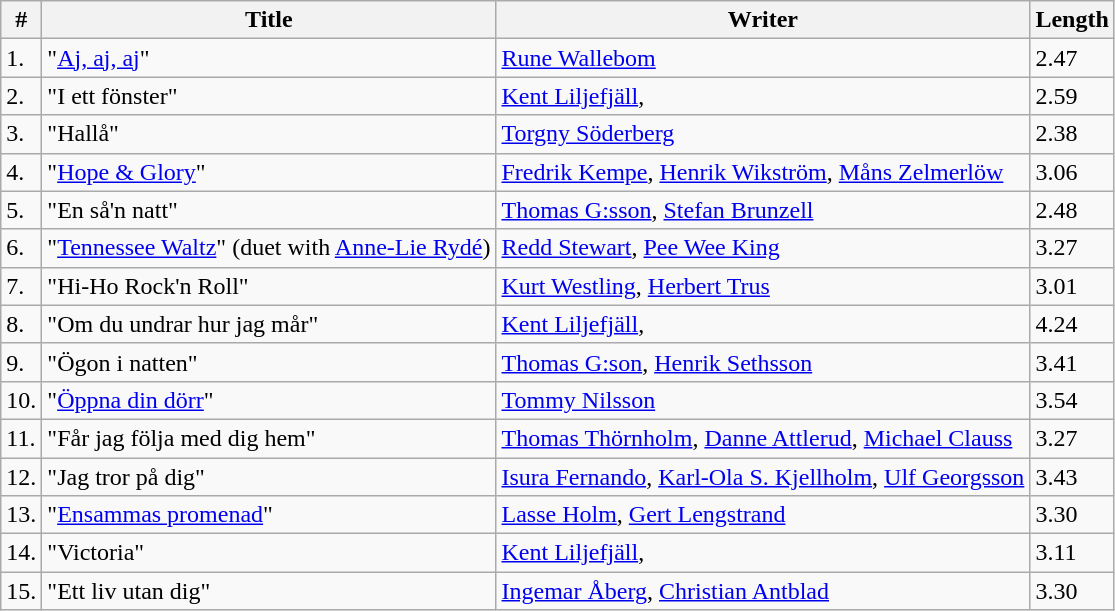<table class="wikitable">
<tr>
<th>#</th>
<th>Title</th>
<th>Writer</th>
<th>Length</th>
</tr>
<tr>
<td>1.</td>
<td>"<a href='#'>Aj, aj, aj</a>"</td>
<td><a href='#'>Rune Wallebom</a></td>
<td>2.47</td>
</tr>
<tr>
<td>2.</td>
<td>"I ett fönster"</td>
<td><a href='#'>Kent Liljefjäll</a>, </td>
<td>2.59</td>
</tr>
<tr>
<td>3.</td>
<td>"Hallå"</td>
<td><a href='#'>Torgny Söderberg</a></td>
<td>2.38</td>
</tr>
<tr>
<td>4.</td>
<td>"<a href='#'>Hope & Glory</a>"</td>
<td><a href='#'>Fredrik Kempe</a>, <a href='#'>Henrik Wikström</a>, <a href='#'>Måns Zelmerlöw</a></td>
<td>3.06</td>
</tr>
<tr>
<td>5.</td>
<td>"En så'n natt"</td>
<td><a href='#'>Thomas G:sson</a>, <a href='#'>Stefan Brunzell</a></td>
<td>2.48</td>
</tr>
<tr>
<td>6.</td>
<td>"<a href='#'>Tennessee Waltz</a>" (duet with <a href='#'>Anne-Lie Rydé</a>)</td>
<td><a href='#'>Redd Stewart</a>, <a href='#'>Pee Wee King</a></td>
<td>3.27</td>
</tr>
<tr>
<td>7.</td>
<td>"Hi-Ho Rock'n Roll"</td>
<td><a href='#'>Kurt Westling</a>, <a href='#'>Herbert Trus</a></td>
<td>3.01</td>
</tr>
<tr>
<td>8.</td>
<td>"Om du undrar hur jag mår"</td>
<td><a href='#'>Kent Liljefjäll</a>, </td>
<td>4.24</td>
</tr>
<tr>
<td>9.</td>
<td>"Ögon i natten"</td>
<td><a href='#'>Thomas G:son</a>, <a href='#'>Henrik Sethsson</a></td>
<td>3.41</td>
</tr>
<tr>
<td>10.</td>
<td>"<a href='#'>Öppna din dörr</a>"</td>
<td><a href='#'>Tommy Nilsson</a></td>
<td>3.54</td>
</tr>
<tr>
<td>11.</td>
<td>"Får jag följa med dig hem"</td>
<td><a href='#'>Thomas Thörnholm</a>, <a href='#'>Danne Attlerud</a>, <a href='#'>Michael Clauss</a></td>
<td>3.27</td>
</tr>
<tr>
<td>12.</td>
<td>"Jag tror på dig"</td>
<td><a href='#'>Isura Fernando</a>, <a href='#'>Karl-Ola S. Kjellholm</a>, <a href='#'>Ulf Georgsson</a></td>
<td>3.43</td>
</tr>
<tr>
<td>13.</td>
<td>"<a href='#'>Ensammas promenad</a>"</td>
<td><a href='#'>Lasse Holm</a>, <a href='#'>Gert Lengstrand</a></td>
<td>3.30</td>
</tr>
<tr>
<td>14.</td>
<td>"Victoria"</td>
<td><a href='#'>Kent Liljefjäll</a>, </td>
<td>3.11</td>
</tr>
<tr>
<td>15.</td>
<td>"Ett liv utan dig"</td>
<td><a href='#'>Ingemar Åberg</a>, <a href='#'>Christian Antblad</a></td>
<td>3.30</td>
</tr>
</table>
